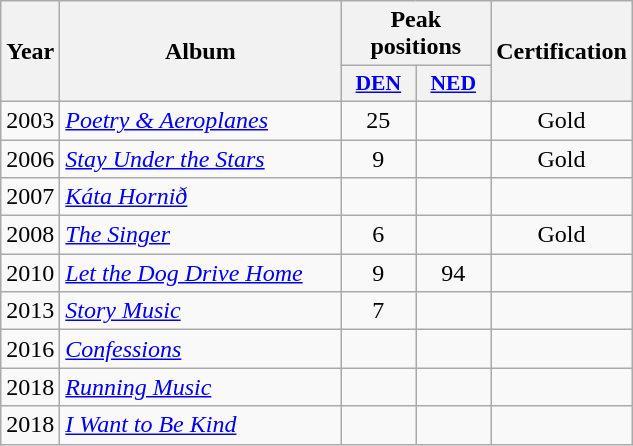<table class="wikitable">
<tr>
<th rowspan="2" style="text-align:center; width:10px;">Year</th>
<th rowspan="2" style="text-align:center; width:180px;">Album</th>
<th colspan="2" style="text-align:center; width:20px;">Peak positions</th>
<th rowspan="2" style="text-align:center; width:70px;">Certification</th>
</tr>
<tr>
<th scope="col" style="width:3em;font-size:90%;"><a href='#'>DEN</a><br></th>
<th scope="col" style="width:3em;font-size:90%;"><a href='#'>NED</a><br></th>
</tr>
<tr>
<td style="text-align:center;">2003</td>
<td><em><a href='#'>Poetry & Aeroplanes</a></em></td>
<td style="text-align:center;">25</td>
<td style="text-align:center;"></td>
<td style="text-align:center;">Gold</td>
</tr>
<tr>
<td style="text-align:center;">2006</td>
<td><em><a href='#'>Stay Under the Stars</a></em></td>
<td style="text-align:center;">9</td>
<td style="text-align:center;"></td>
<td style="text-align:center;">Gold</td>
</tr>
<tr>
<td style="text-align:center;">2007</td>
<td><em><a href='#'>Káta Hornið</a></em></td>
<td style="text-align:center;"></td>
<td style="text-align:center;"></td>
<td style="text-align:center;"></td>
</tr>
<tr>
<td style="text-align:center;">2008</td>
<td><em><a href='#'>The Singer</a></em></td>
<td style="text-align:center;">6</td>
<td style="text-align:center;"></td>
<td style="text-align:center;">Gold</td>
</tr>
<tr>
<td style="text-align:center;">2010</td>
<td><em><a href='#'>Let the Dog Drive Home</a></em></td>
<td style="text-align:center;">9</td>
<td style="text-align:center;">94</td>
<td style="text-align:center;"></td>
</tr>
<tr>
<td style="text-align:center;">2013</td>
<td><em><a href='#'>Story Music</a></em></td>
<td style="text-align:center;">7</td>
<td style="text-align:center;"></td>
<td style="text-align:center;"></td>
</tr>
<tr>
<td style="text-align:center;">2016</td>
<td><em><a href='#'>Confessions</a></em></td>
<td style="text-align:center;"></td>
<td style="text-align:center;"></td>
<td style="text-align:center;"></td>
</tr>
<tr>
<td style="text-align:center;">2018</td>
<td><em><a href='#'>Running Music</a></em></td>
<td style="text-align:center;"></td>
<td style="text-align:center;"></td>
<td style="text-align:center;"></td>
</tr>
<tr>
<td style="text-align:center;">2018</td>
<td><em><a href='#'>I Want to Be Kind</a></em></td>
<td style="text-align:center;"></td>
<td style="text-align:center;"></td>
<td style="text-align:center;"></td>
</tr>
</table>
